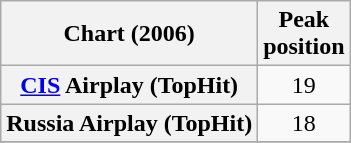<table class="wikitable sortable plainrowheaders" style="text-align:center">
<tr>
<th scope="col">Chart (2006)</th>
<th scope="col">Peak<br>position</th>
</tr>
<tr>
<th scope="row"><a href='#'>CIS</a> Airplay (TopHit)</th>
<td>19</td>
</tr>
<tr>
<th scope="row">Russia Airplay (TopHit)</th>
<td>18</td>
</tr>
<tr>
</tr>
</table>
